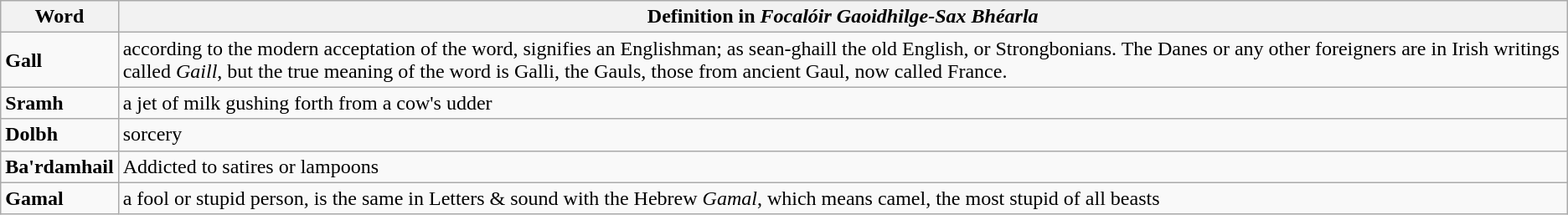<table class="wikitable">
<tr>
<th>Word</th>
<th>Definition in <em>Focalóir Gaoidhilge-Sax Bhéarla</em></th>
</tr>
<tr>
<td><strong>Gall</strong></td>
<td>according to the modern acceptation of the word, signifies an Englishman; as sean-ghaill the old English, or Strongbonians. The Danes or any other foreigners are in Irish writings called <em>Gaill</em>, but the true meaning of the word is Galli, the Gauls, those from ancient Gaul, now called France.</td>
</tr>
<tr>
<td><strong>Sramh</strong></td>
<td>a jet of milk gushing forth from a cow's udder</td>
</tr>
<tr>
<td><strong>Dolbh</strong></td>
<td>sorcery</td>
</tr>
<tr>
<td><strong>Ba'rdamhail</strong></td>
<td>Addicted to satires or lampoons</td>
</tr>
<tr>
<td><strong>Gamal</strong></td>
<td>a fool or stupid person, is the same in Letters & sound with the Hebrew <em>Gamal</em>, which means camel, the most stupid of all beasts</td>
</tr>
</table>
